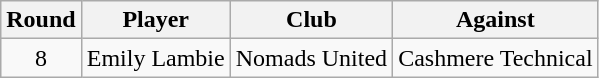<table class="wikitable">
<tr>
<th>Round</th>
<th>Player</th>
<th>Club</th>
<th>Against</th>
</tr>
<tr>
<td style="text-align:center;">8</td>
<td>Emily Lambie</td>
<td>Nomads United</td>
<td>Cashmere Technical</td>
</tr>
</table>
